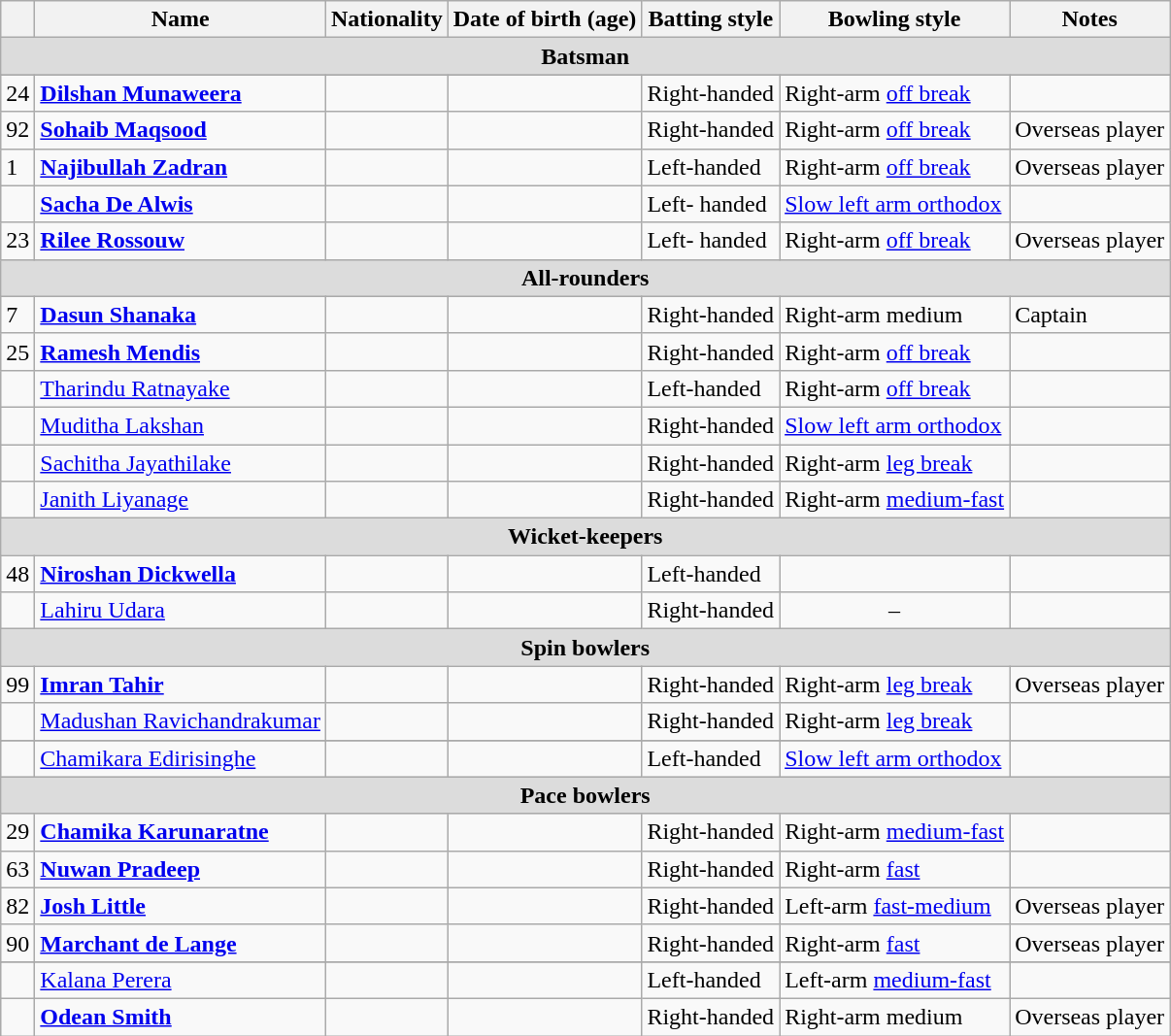<table class="wikitable">
<tr>
<th></th>
<th>Name</th>
<th>Nationality</th>
<th>Date of birth (age)</th>
<th>Batting style</th>
<th>Bowling style</th>
<th>Notes</th>
</tr>
<tr>
<th colspan="7" style="background:#dcdcdc; text-align:center;">Batsman</th>
</tr>
<tr>
</tr>
<tr>
<td>24</td>
<td><strong><a href='#'>Dilshan Munaweera</a></strong></td>
<td></td>
<td></td>
<td>Right-handed</td>
<td>Right-arm <a href='#'>off break</a></td>
<td></td>
</tr>
<tr>
<td>92</td>
<td><strong><a href='#'>Sohaib Maqsood</a></strong></td>
<td></td>
<td></td>
<td>Right-handed</td>
<td>Right-arm <a href='#'>off break</a></td>
<td>Overseas player</td>
</tr>
<tr>
<td>1</td>
<td><strong><a href='#'>Najibullah Zadran</a></strong></td>
<td></td>
<td></td>
<td>Left-handed</td>
<td>Right-arm <a href='#'>off break</a></td>
<td>Overseas player</td>
</tr>
<tr>
<td></td>
<td><strong><a href='#'>Sacha De Alwis</a></strong></td>
<td></td>
<td></td>
<td>Left-  handed</td>
<td><a href='#'>Slow left arm orthodox</a></td>
<td></td>
</tr>
<tr>
<td>23</td>
<td><strong><a href='#'>Rilee Rossouw</a></strong></td>
<td></td>
<td></td>
<td>Left-  handed</td>
<td>Right-arm <a href='#'>off break</a></td>
<td>Overseas player</td>
</tr>
<tr>
<th colspan="7" style="background: #DCDCDC" align="center">All-rounders</th>
</tr>
<tr>
<td>7</td>
<td><strong><a href='#'>Dasun Shanaka</a></strong></td>
<td></td>
<td></td>
<td>Right-handed</td>
<td>Right-arm medium</td>
<td>Captain</td>
</tr>
<tr>
<td>25</td>
<td><strong><a href='#'>Ramesh Mendis</a></strong></td>
<td></td>
<td></td>
<td>Right-handed</td>
<td>Right-arm <a href='#'>off break</a></td>
<td></td>
</tr>
<tr>
<td></td>
<td><a href='#'>Tharindu Ratnayake</a></td>
<td></td>
<td></td>
<td>Left-handed</td>
<td>Right-arm <a href='#'>off break</a></td>
<td></td>
</tr>
<tr>
<td></td>
<td><a href='#'>Muditha Lakshan</a></td>
<td></td>
<td></td>
<td>Right-handed</td>
<td><a href='#'>Slow left arm orthodox</a></td>
<td></td>
</tr>
<tr>
<td></td>
<td><a href='#'>Sachitha Jayathilake</a></td>
<td></td>
<td></td>
<td>Right-handed</td>
<td>Right-arm <a href='#'>leg break</a></td>
<td></td>
</tr>
<tr>
<td></td>
<td><a href='#'>Janith Liyanage</a></td>
<td></td>
<td></td>
<td>Right-handed</td>
<td>Right-arm <a href='#'>medium-fast</a></td>
<td></td>
</tr>
<tr>
<th colspan="7" style="background: #DCDCDC" align="center">Wicket-keepers</th>
</tr>
<tr>
<td>48</td>
<td><strong><a href='#'>Niroshan Dickwella</a></strong></td>
<td></td>
<td></td>
<td>Left-handed</td>
<td></td>
<td></td>
</tr>
<tr>
<td></td>
<td><a href='#'>Lahiru Udara</a></td>
<td></td>
<td></td>
<td>Right-handed</td>
<td style="text-align:center">–</td>
<td></td>
</tr>
<tr>
<th colspan="7" style="background: #DCDCDC" align="center">Spin bowlers</th>
</tr>
<tr>
<td>99</td>
<td><strong><a href='#'>Imran Tahir</a></strong></td>
<td></td>
<td></td>
<td>Right-handed</td>
<td>Right-arm <a href='#'>leg break</a></td>
<td>Overseas player</td>
</tr>
<tr>
<td></td>
<td><a href='#'>Madushan Ravichandrakumar</a></td>
<td></td>
<td></td>
<td>Right-handed</td>
<td>Right-arm <a href='#'>leg break</a></td>
<td></td>
</tr>
<tr>
</tr>
<tr>
<td></td>
<td><a href='#'>Chamikara Edirisinghe</a></td>
<td></td>
<td></td>
<td>Left-handed</td>
<td><a href='#'>Slow left arm orthodox</a></td>
<td></td>
</tr>
<tr>
<th colspan="7" style="background: #DCDCDC" align="center">Pace bowlers</th>
</tr>
<tr>
<td>29</td>
<td><strong><a href='#'>Chamika Karunaratne</a></strong></td>
<td></td>
<td></td>
<td>Right-handed</td>
<td>Right-arm <a href='#'>medium-fast</a></td>
<td></td>
</tr>
<tr>
<td>63</td>
<td><strong><a href='#'>Nuwan Pradeep</a></strong></td>
<td></td>
<td></td>
<td>Right-handed</td>
<td>Right-arm <a href='#'>fast</a></td>
<td></td>
</tr>
<tr>
<td>82</td>
<td><strong><a href='#'>Josh Little</a></strong></td>
<td></td>
<td></td>
<td>Right-handed</td>
<td>Left-arm <a href='#'>fast-medium</a></td>
<td>Overseas player</td>
</tr>
<tr>
<td>90</td>
<td><strong><a href='#'>Marchant de Lange</a></strong></td>
<td></td>
<td></td>
<td>Right-handed</td>
<td>Right-arm <a href='#'>fast</a></td>
<td>Overseas player</td>
</tr>
<tr>
</tr>
<tr>
<td></td>
<td><a href='#'>Kalana Perera</a></td>
<td></td>
<td></td>
<td>Left-handed</td>
<td>Left-arm <a href='#'>medium-fast</a></td>
<td></td>
</tr>
<tr>
<td></td>
<td><strong><a href='#'>Odean Smith</a></strong></td>
<td></td>
<td></td>
<td>Right-handed</td>
<td>Right-arm medium</td>
<td>Overseas player</td>
</tr>
</table>
